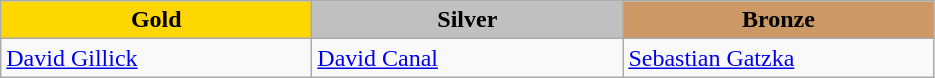<table class="wikitable" style="text-align:left">
<tr align="center">
<td width=200 bgcolor=gold><strong>Gold</strong></td>
<td width=200 bgcolor=silver><strong>Silver</strong></td>
<td width=200 bgcolor=CC9966><strong>Bronze</strong></td>
</tr>
<tr>
<td><a href='#'>David Gillick</a><br><em></em></td>
<td><a href='#'>David Canal</a><br><em></em></td>
<td><a href='#'>Sebastian Gatzka</a><br><em></em></td>
</tr>
</table>
